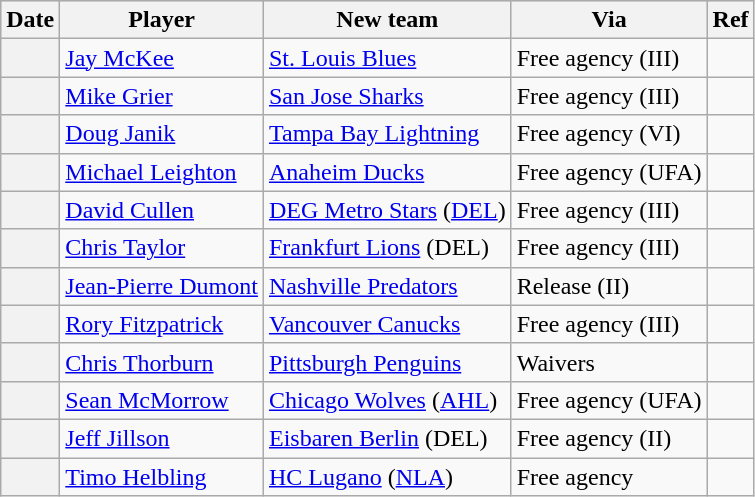<table class="wikitable plainrowheaders">
<tr style="background:#ddd; text-align:center;">
<th>Date</th>
<th>Player</th>
<th>New team</th>
<th>Via</th>
<th>Ref</th>
</tr>
<tr>
<th scope="row"></th>
<td><a href='#'>Jay McKee</a></td>
<td><a href='#'>St. Louis Blues</a></td>
<td>Free agency (III)</td>
<td></td>
</tr>
<tr>
<th scope="row"></th>
<td><a href='#'>Mike Grier</a></td>
<td><a href='#'>San Jose Sharks</a></td>
<td>Free agency (III)</td>
<td></td>
</tr>
<tr>
<th scope="row"></th>
<td><a href='#'>Doug Janik</a></td>
<td><a href='#'>Tampa Bay Lightning</a></td>
<td>Free agency (VI)</td>
<td></td>
</tr>
<tr>
<th scope="row"></th>
<td><a href='#'>Michael Leighton</a></td>
<td><a href='#'>Anaheim Ducks</a></td>
<td>Free agency (UFA)</td>
<td></td>
</tr>
<tr>
<th scope="row"></th>
<td><a href='#'>David Cullen</a></td>
<td><a href='#'>DEG Metro Stars</a> (<a href='#'>DEL</a>)</td>
<td>Free agency (III)</td>
<td></td>
</tr>
<tr>
<th scope="row"></th>
<td><a href='#'>Chris Taylor</a></td>
<td><a href='#'>Frankfurt Lions</a> (DEL)</td>
<td>Free agency (III)</td>
<td></td>
</tr>
<tr>
<th scope="row"></th>
<td><a href='#'>Jean-Pierre Dumont</a></td>
<td><a href='#'>Nashville Predators</a></td>
<td>Release (II)</td>
<td></td>
</tr>
<tr>
<th scope="row"></th>
<td><a href='#'>Rory Fitzpatrick</a></td>
<td><a href='#'>Vancouver Canucks</a></td>
<td>Free agency (III)</td>
<td></td>
</tr>
<tr>
<th scope="row"></th>
<td><a href='#'>Chris Thorburn</a></td>
<td><a href='#'>Pittsburgh Penguins</a></td>
<td>Waivers</td>
<td></td>
</tr>
<tr>
<th scope="row"></th>
<td><a href='#'>Sean McMorrow</a></td>
<td><a href='#'>Chicago Wolves</a> (<a href='#'>AHL</a>)</td>
<td>Free agency (UFA)</td>
<td></td>
</tr>
<tr>
<th scope="row"></th>
<td><a href='#'>Jeff Jillson</a></td>
<td><a href='#'>Eisbaren Berlin</a> (DEL)</td>
<td>Free agency (II)</td>
<td></td>
</tr>
<tr>
<th scope="row"></th>
<td><a href='#'>Timo Helbling</a></td>
<td><a href='#'>HC Lugano</a> (<a href='#'>NLA</a>)</td>
<td>Free agency</td>
<td></td>
</tr>
</table>
